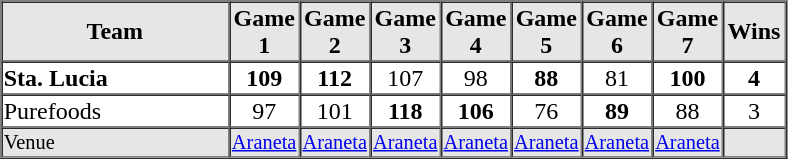<table border=1 cellspacing=0 width=525 align=center>
<tr style="text-align:center; background-color:#e6e6e6;">
<th align=center width=30%>Team</th>
<th width=8%>Game 1</th>
<th width=8%>Game 2</th>
<th width=8%>Game 3</th>
<th width=8%>Game 4</th>
<th width=8%>Game 5</th>
<th width=8%>Game 6</th>
<th width=8%>Game 7</th>
<th width=8%>Wins</th>
</tr>
<tr style="text-align:center;">
<td align=left><strong>Sta. Lucia</strong></td>
<td><strong>109</strong></td>
<td><strong>112</strong></td>
<td>107</td>
<td>98</td>
<td><strong>88</strong></td>
<td>81</td>
<td><strong>100</strong></td>
<td><strong>4</strong></td>
</tr>
<tr style="text-align:center;">
<td align=left>Purefoods</td>
<td>97</td>
<td>101</td>
<td><strong>118</strong></td>
<td><strong>106</strong></td>
<td>76</td>
<td><strong>89</strong></td>
<td>88</td>
<td>3</td>
</tr>
<tr style="text-align:center; font-size: 85%; background-color:#e6e6e6;">
<td align=left>Venue</td>
<td><a href='#'>Araneta</a></td>
<td><a href='#'>Araneta</a></td>
<td><a href='#'>Araneta</a></td>
<td><a href='#'>Araneta</a></td>
<td><a href='#'>Araneta</a></td>
<td><a href='#'>Araneta</a></td>
<td><a href='#'>Araneta</a></td>
<td></td>
</tr>
</table>
